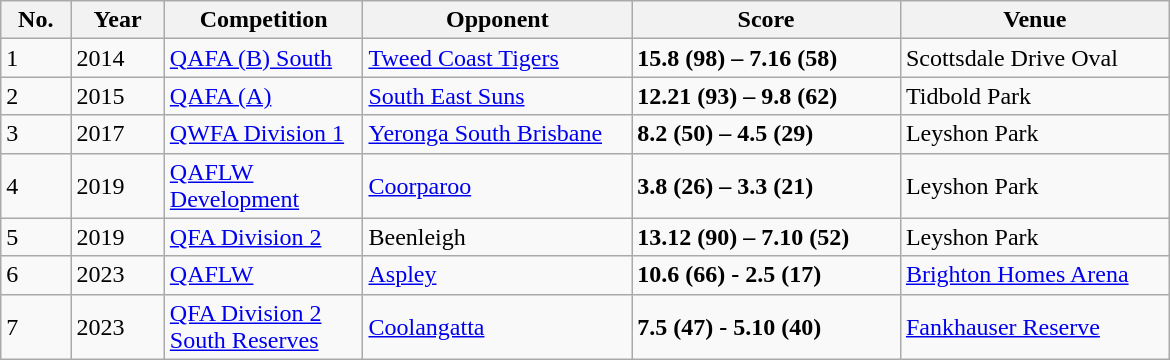<table class="wikitable sortable" width=780px>
<tr>
<th width=6%>No.</th>
<th width=8%>Year</th>
<th width=17%>Competition</th>
<th width=23%>Opponent</th>
<th width=23%>Score</th>
<th width=23%>Venue</th>
</tr>
<tr>
<td>1</td>
<td>2014</td>
<td><a href='#'>QAFA (B) South</a></td>
<td><a href='#'>Tweed Coast Tigers</a></td>
<td><strong>15.8 (98) – 7.16 (58)</strong></td>
<td>Scottsdale Drive Oval</td>
</tr>
<tr>
<td>2</td>
<td>2015</td>
<td><a href='#'>QAFA (A)</a></td>
<td><a href='#'>South East Suns</a></td>
<td><strong>12.21 (93) – 9.8 (62)</strong></td>
<td>Tidbold Park</td>
</tr>
<tr>
<td>3</td>
<td>2017</td>
<td><a href='#'>QWFA Division 1</a></td>
<td><a href='#'>Yeronga South Brisbane</a></td>
<td><strong>8.2 (50) – 4.5 (29)</strong></td>
<td>Leyshon Park</td>
</tr>
<tr>
<td>4</td>
<td>2019</td>
<td><a href='#'>QAFLW Development</a></td>
<td><a href='#'>Coorparoo</a></td>
<td><strong>3.8 (26) – 3.3 (21)</strong></td>
<td>Leyshon Park</td>
</tr>
<tr>
<td>5</td>
<td>2019</td>
<td><a href='#'>QFA Division 2</a></td>
<td>Beenleigh</td>
<td><strong>13.12 (90) – 7.10 (52)</strong></td>
<td>Leyshon Park</td>
</tr>
<tr>
<td>6</td>
<td>2023</td>
<td><a href='#'>QAFLW</a></td>
<td><a href='#'>Aspley</a></td>
<td><strong>10.6 (66) - 2.5 (17) </strong></td>
<td><a href='#'>Brighton Homes Arena</a></td>
</tr>
<tr>
<td>7</td>
<td>2023</td>
<td><a href='#'>QFA Division 2 South Reserves</a></td>
<td><a href='#'>Coolangatta</a></td>
<td><strong>7.5 (47) - 5.10 (40)</strong></td>
<td><a href='#'>Fankhauser Reserve</a></td>
</tr>
</table>
